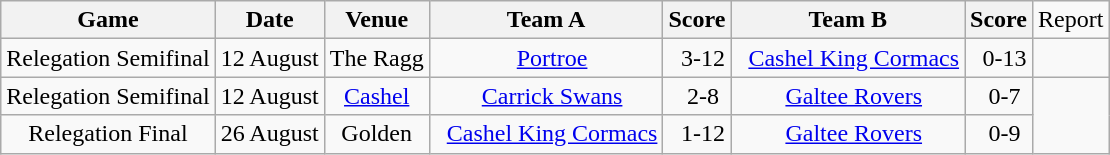<table class="wikitable">
<tr>
<th>Game</th>
<th>Date</th>
<th>Venue</th>
<th>Team A</th>
<th>Score</th>
<th>Team B</th>
<th>Score</th>
<td>Report</td>
</tr>
<tr align="center">
<td>Relegation Semifinal</td>
<td>12 August</td>
<td>The Ragg</td>
<td>  <a href='#'>Portroe</a></td>
<td>  3-12</td>
<td>  <a href='#'>Cashel King Cormacs</a></td>
<td>  0-13</td>
<td></td>
</tr>
<tr align="center">
<td>Relegation Semifinal</td>
<td>12 August</td>
<td><a href='#'>Cashel</a></td>
<td>  <a href='#'>Carrick Swans</a></td>
<td>  2-8</td>
<td>  <a href='#'>Galtee Rovers</a></td>
<td>  0-7</td>
</tr>
<tr align="center">
<td>Relegation Final</td>
<td>26 August</td>
<td>Golden</td>
<td>  <a href='#'>Cashel King Cormacs</a></td>
<td>  1-12</td>
<td>  <a href='#'>Galtee Rovers</a></td>
<td>  0-9</td>
</tr>
</table>
